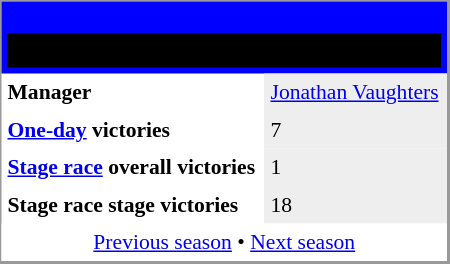<table align="right" cellpadding="4" cellspacing="0" style="margin-left:1em; width:300px; font-size:90%; border:1px solid #999; border-right-width:2px; border-bottom-width:2px; background-color:white;">
<tr>
<th colspan="2" style="background-color:blue;"><br><table style="background:black;text-align:center;width:100%;">
<tr>
<td style="background:black;" align="center" width="100%"><span> 2011 Garmin–Cervélo season</span></td>
<td padding=15px></td>
</tr>
</table>
</th>
</tr>
<tr>
<td><strong>Manager </strong></td>
<td style="background:#EEEEEE;"><a href='#'>Jonathan Vaughters</a></td>
</tr>
<tr>
<td><strong><a href='#'>One-day</a> victories</strong></td>
<td style="background:#EEEEEE;">7</td>
</tr>
<tr>
<td><strong><a href='#'>Stage race</a> overall victories</strong></td>
<td style="background:#EEEEEE;">1</td>
</tr>
<tr>
<td><strong>Stage race stage victories</strong></td>
<td style="background:#EEEEEE;">18</td>
</tr>
<tr>
<td colspan="2" style="background:white;" align="center"><a href='#'>Previous season</a> • <a href='#'>Next season</a></td>
</tr>
</table>
